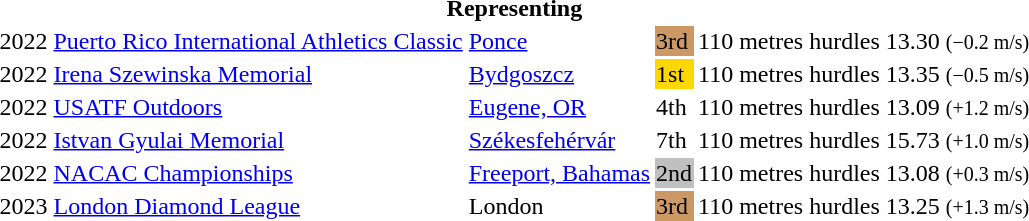<table>
<tr>
<th colspan="6">Representing </th>
</tr>
<tr>
<td>2022</td>
<td><a href='#'>Puerto Rico International Athletics Classic</a></td>
<td><a href='#'>Ponce</a></td>
<td bgcolor=cc9966>3rd</td>
<td>110 metres hurdles</td>
<td>13.30 <small>(−0.2 m/s)</small></td>
</tr>
<tr>
<td>2022</td>
<td><a href='#'>Irena Szewinska Memorial</a></td>
<td><a href='#'>Bydgoszcz</a></td>
<td bgcolor=gold>1st</td>
<td>110 metres hurdles</td>
<td>13.35 <small>(−0.5 m/s)</small></td>
</tr>
<tr>
<td>2022</td>
<td><a href='#'>USATF Outdoors</a></td>
<td><a href='#'>Eugene, OR</a></td>
<td>4th</td>
<td>110 metres hurdles</td>
<td>13.09 <small>(+1.2 m/s)</small></td>
</tr>
<tr>
<td>2022</td>
<td><a href='#'>Istvan Gyulai Memorial</a></td>
<td><a href='#'>Székesfehérvár</a></td>
<td>7th</td>
<td>110 metres hurdles</td>
<td>15.73 <small>(+1.0 m/s)</small></td>
</tr>
<tr>
<td>2022</td>
<td><a href='#'>NACAC Championships</a></td>
<td><a href='#'>Freeport, Bahamas</a></td>
<td bgcolor=silver>2nd</td>
<td>110 metres hurdles</td>
<td>13.08 <small>(+0.3 m/s)</small></td>
</tr>
<tr>
<td>2023</td>
<td><a href='#'>London Diamond League</a></td>
<td>London</td>
<td bgcolor=cc9966>3rd</td>
<td>110 metres hurdles</td>
<td>13.25 <small>(+1.3 m/s)</small></td>
</tr>
</table>
